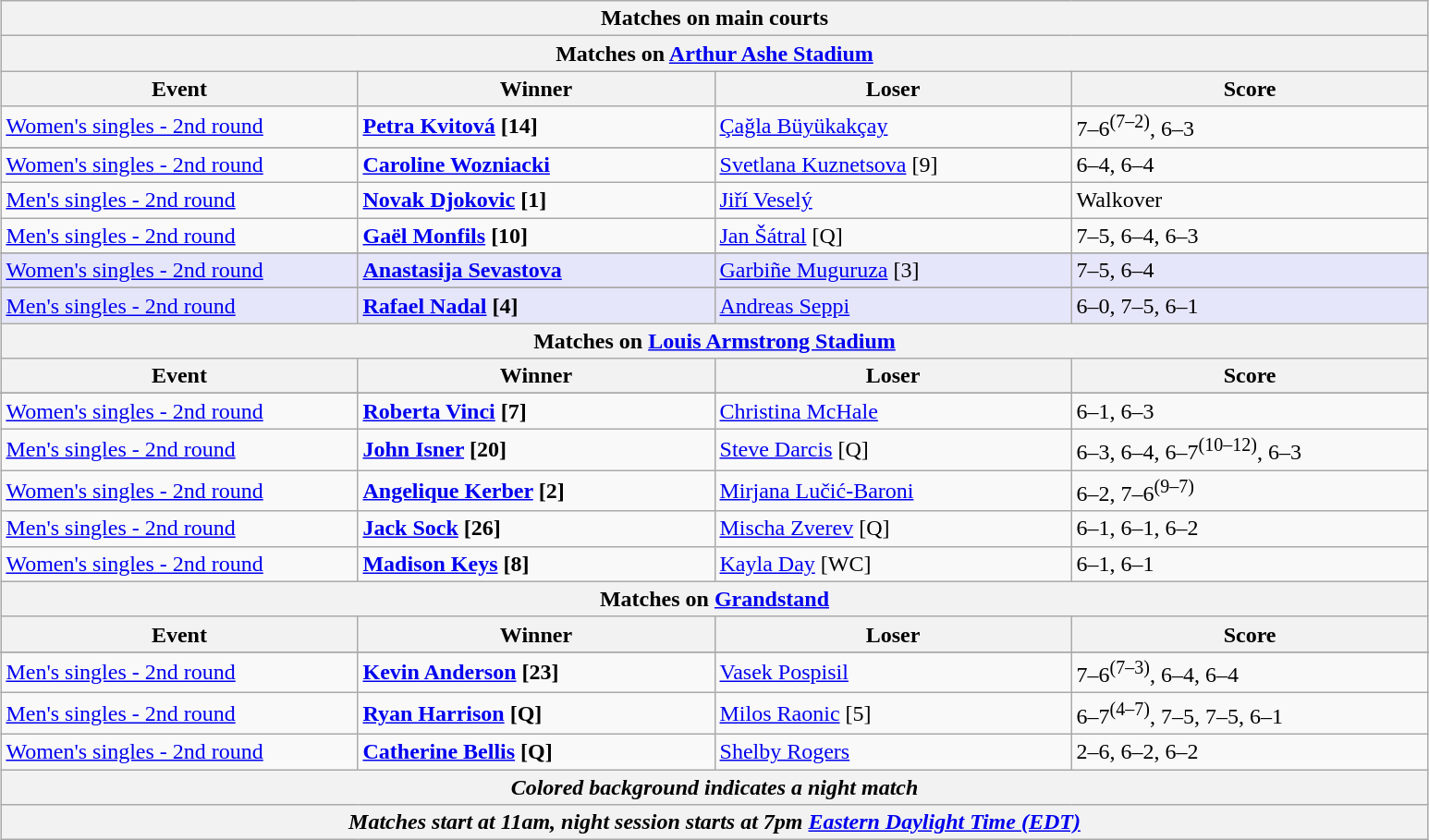<table class="wikitable" style="margin:auto;">
<tr>
<th colspan="4" style="white-space:nowrap;">Matches on main courts</th>
</tr>
<tr>
<th colspan="4"><strong>Matches on <a href='#'>Arthur Ashe Stadium</a></strong></th>
</tr>
<tr>
<th width=250>Event</th>
<th width=250>Winner</th>
<th width=250>Loser</th>
<th width=250>Score</th>
</tr>
<tr>
<td><a href='#'>Women's singles - 2nd round</a></td>
<td><strong> <a href='#'>Petra Kvitová</a> [14]</strong></td>
<td> <a href='#'>Çağla Büyükakçay</a></td>
<td>7–6<sup>(7–2)</sup>, 6–3</td>
</tr>
<tr>
</tr>
<tr>
<td><a href='#'>Women's singles - 2nd round</a></td>
<td><strong> <a href='#'>Caroline Wozniacki</a></strong></td>
<td> <a href='#'>Svetlana Kuznetsova</a> [9]</td>
<td>6–4, 6–4</td>
</tr>
<tr>
<td><a href='#'>Men's singles - 2nd round</a></td>
<td><strong> <a href='#'>Novak Djokovic</a> [1]</strong></td>
<td> <a href='#'>Jiří Veselý</a></td>
<td>Walkover</td>
</tr>
<tr>
<td><a href='#'>Men's singles - 2nd round</a></td>
<td><strong> <a href='#'>Gaël Monfils</a> [10]</strong></td>
<td> <a href='#'>Jan Šátral</a> [Q]</td>
<td>7–5, 6–4, 6–3</td>
</tr>
<tr>
</tr>
<tr bgcolor=lavender>
<td><a href='#'>Women's singles - 2nd round</a></td>
<td><strong> <a href='#'>Anastasija Sevastova</a></strong></td>
<td> <a href='#'>Garbiñe Muguruza</a> [3]</td>
<td>7–5, 6–4</td>
</tr>
<tr>
</tr>
<tr bgcolor=lavender>
<td><a href='#'>Men's singles - 2nd round</a></td>
<td><strong> <a href='#'>Rafael Nadal</a> [4]</strong></td>
<td> <a href='#'>Andreas Seppi</a></td>
<td>6–0, 7–5, 6–1</td>
</tr>
<tr>
<th colspan="4"><strong>Matches on <a href='#'>Louis Armstrong Stadium</a></strong></th>
</tr>
<tr>
<th width=250>Event</th>
<th width=250>Winner</th>
<th width=250>Loser</th>
<th width=250>Score</th>
</tr>
<tr>
</tr>
<tr>
<td><a href='#'>Women's singles - 2nd round</a></td>
<td><strong> <a href='#'>Roberta Vinci</a> [7]</strong></td>
<td> <a href='#'>Christina McHale</a></td>
<td>6–1, 6–3</td>
</tr>
<tr>
<td><a href='#'>Men's singles - 2nd round</a></td>
<td><strong> <a href='#'>John Isner</a> [20]</strong></td>
<td> <a href='#'>Steve Darcis</a> [Q]</td>
<td>6–3, 6–4, 6–7<sup>(10–12)</sup>, 6–3</td>
</tr>
<tr>
<td><a href='#'>Women's singles - 2nd round</a></td>
<td><strong> <a href='#'>Angelique Kerber</a> [2]</strong></td>
<td> <a href='#'>Mirjana Lučić-Baroni</a></td>
<td>6–2, 7–6<sup>(9–7)</sup></td>
</tr>
<tr>
<td><a href='#'>Men's singles - 2nd round</a></td>
<td><strong> <a href='#'>Jack Sock</a> [26]</strong></td>
<td> <a href='#'>Mischa Zverev</a> [Q]</td>
<td>6–1, 6–1, 6–2</td>
</tr>
<tr>
<td><a href='#'>Women's singles - 2nd round</a></td>
<td><strong> <a href='#'>Madison Keys</a> [8]</strong></td>
<td> <a href='#'>Kayla Day</a> [WC]</td>
<td>6–1, 6–1</td>
</tr>
<tr>
<th colspan="4"><strong>Matches on <a href='#'>Grandstand</a></strong></th>
</tr>
<tr>
<th width=250>Event</th>
<th width=250>Winner</th>
<th width=250>Loser</th>
<th width=250>Score</th>
</tr>
<tr>
</tr>
<tr>
<td><a href='#'>Men's singles - 2nd round</a></td>
<td><strong> <a href='#'>Kevin Anderson</a> [23]</strong></td>
<td> <a href='#'>Vasek Pospisil</a></td>
<td>7–6<sup>(7–3)</sup>, 6–4, 6–4</td>
</tr>
<tr>
<td><a href='#'>Men's singles - 2nd round</a></td>
<td><strong> <a href='#'>Ryan Harrison</a> [Q]</strong></td>
<td> <a href='#'>Milos Raonic</a> [5]</td>
<td>6–7<sup>(4–7)</sup>, 7–5, 7–5, 6–1</td>
</tr>
<tr>
<td><a href='#'>Women's singles - 2nd round</a></td>
<td><strong> <a href='#'>Catherine Bellis</a> [Q]</strong></td>
<td> <a href='#'>Shelby Rogers</a></td>
<td>2–6, 6–2, 6–2</td>
</tr>
<tr>
<th colspan=4><em>Colored background indicates a night match</em></th>
</tr>
<tr>
<th colspan=4><em>Matches start at 11am, night session starts at 7pm <a href='#'>Eastern Daylight Time (EDT)</a></em></th>
</tr>
</table>
